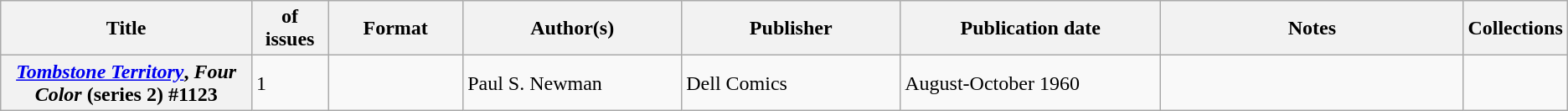<table class="wikitable">
<tr>
<th>Title</th>
<th style="width:40pt"> of issues</th>
<th style="width:75pt">Format</th>
<th style="width:125pt">Author(s)</th>
<th style="width:125pt">Publisher</th>
<th style="width:150pt">Publication date</th>
<th style="width:175pt">Notes</th>
<th>Collections</th>
</tr>
<tr>
<th><em><a href='#'>Tombstone Territory</a></em>, <em>Four Color</em> (series 2) #1123</th>
<td>1</td>
<td></td>
<td>Paul S. Newman</td>
<td>Dell Comics</td>
<td>August-October 1960</td>
<td></td>
<td></td>
</tr>
</table>
